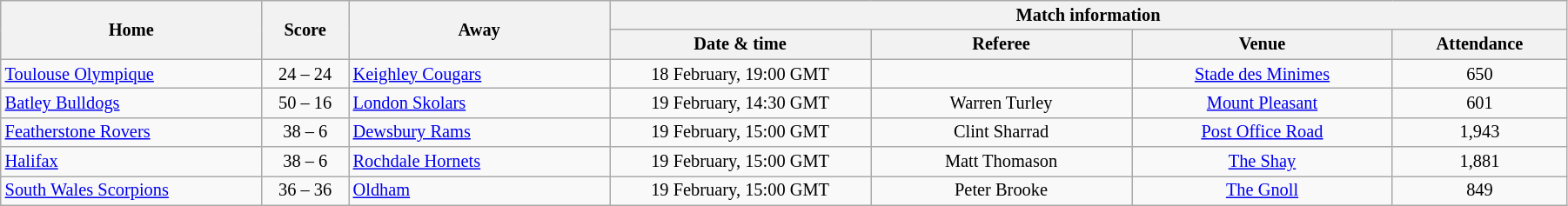<table class="wikitable" style="text-align: center; font-size:85%;"  cellpadding=3 cellspacing=0 width=95%>
<tr>
<th rowspan=2 width=15%>Home</th>
<th rowspan=2 width=5%>Score</th>
<th rowspan=2 width=15%>Away</th>
<th colspan=4>Match information</th>
</tr>
<tr>
<th width=15%>Date & time</th>
<th width=15%>Referee</th>
<th width=15%>Venue</th>
<th width=10%>Attendance</th>
</tr>
<tr>
<td align=left> <a href='#'>Toulouse Olympique</a></td>
<td>24 – 24</td>
<td align=left> <a href='#'>Keighley Cougars</a></td>
<td>18 February, 19:00 GMT</td>
<td></td>
<td><a href='#'>Stade des Minimes</a></td>
<td>650</td>
</tr>
<tr>
<td align=left> <a href='#'>Batley Bulldogs</a></td>
<td>50 – 16</td>
<td align=left> <a href='#'>London Skolars</a></td>
<td>19 February, 14:30 GMT</td>
<td>Warren Turley</td>
<td><a href='#'>Mount Pleasant</a></td>
<td>601</td>
</tr>
<tr>
<td align=left> <a href='#'>Featherstone Rovers</a></td>
<td>38 – 6</td>
<td align=left> <a href='#'>Dewsbury Rams</a></td>
<td>19 February, 15:00 GMT</td>
<td>Clint Sharrad</td>
<td><a href='#'>Post Office Road</a></td>
<td>1,943</td>
</tr>
<tr>
<td align=left> <a href='#'>Halifax</a></td>
<td>38 – 6</td>
<td align=left> <a href='#'>Rochdale Hornets</a></td>
<td>19 February, 15:00 GMT</td>
<td>Matt Thomason</td>
<td><a href='#'>The Shay</a></td>
<td>1,881</td>
</tr>
<tr>
<td align=left> <a href='#'>South Wales Scorpions</a></td>
<td>36 – 36</td>
<td align=left> <a href='#'>Oldham</a></td>
<td>19 February, 15:00 GMT</td>
<td>Peter Brooke</td>
<td><a href='#'>The Gnoll</a></td>
<td>849</td>
</tr>
</table>
